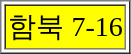<table border="1">
<tr ---- size="40">
<td style="background:yellow; font-size: 14pt; font-family: Gill Sans; color: black">함북 7-16</td>
</tr>
</table>
